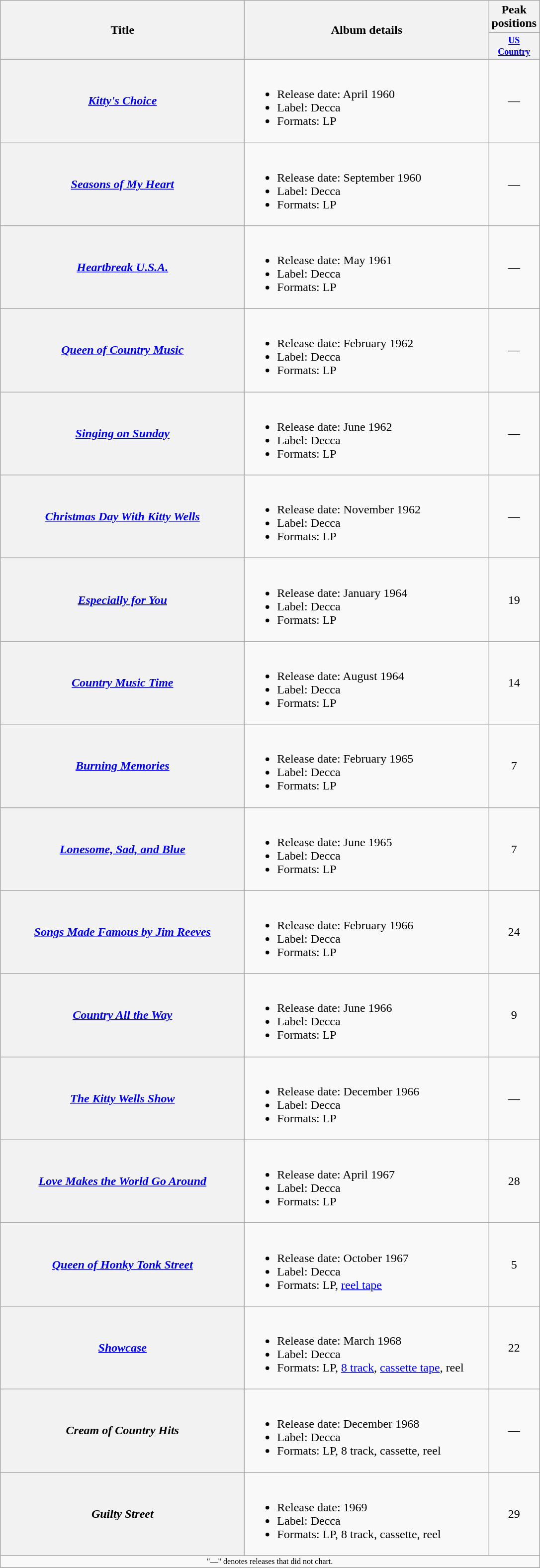<table class="wikitable plainrowheaders" style="text-align:center;">
<tr>
<th scope="col" rowspan="2" style="width:20em;">Title</th>
<th scope="col" rowspan="2" style="width:20em;">Album details</th>
<th scope="col" colspan="1">Peak<br>positions</th>
</tr>
<tr>
<th scope="col" style="width:4.5em;font-size:75%;"><a href='#'>US<br>Country</a><br></th>
</tr>
<tr>
<th scope="row"><em><a href='#'>Kitty's Choice</a></em></th>
<td align="left"><br><ul><li>Release date: April 1960</li><li>Label: Decca</li><li>Formats: LP</li></ul></td>
<td>—</td>
</tr>
<tr>
<th scope="row"><em><a href='#'>Seasons of My Heart</a></em></th>
<td align="left"><br><ul><li>Release date: September 1960</li><li>Label: Decca</li><li>Formats: LP</li></ul></td>
<td>—</td>
</tr>
<tr>
<th scope="row"><em><a href='#'>Heartbreak U.S.A.</a></em></th>
<td align="left"><br><ul><li>Release date: May 1961</li><li>Label: Decca</li><li>Formats: LP</li></ul></td>
<td>—</td>
</tr>
<tr>
<th scope="row"><em><a href='#'>Queen of Country Music</a></em></th>
<td align="left"><br><ul><li>Release date: February 1962</li><li>Label: Decca</li><li>Formats: LP</li></ul></td>
<td>—</td>
</tr>
<tr>
<th scope="row"><em><a href='#'>Singing on Sunday</a></em></th>
<td align="left"><br><ul><li>Release date: June 1962</li><li>Label: Decca</li><li>Formats: LP</li></ul></td>
<td>—</td>
</tr>
<tr>
<th scope="row"><em><a href='#'>Christmas Day With Kitty Wells</a></em></th>
<td align="left"><br><ul><li>Release date: November 1962</li><li>Label: Decca</li><li>Formats: LP</li></ul></td>
<td>—</td>
</tr>
<tr>
<th scope="row"><em><a href='#'>Especially for You</a></em></th>
<td align="left"><br><ul><li>Release date: January 1964</li><li>Label: Decca</li><li>Formats: LP</li></ul></td>
<td>19</td>
</tr>
<tr>
<th scope="row"><em><a href='#'>Country Music Time</a></em></th>
<td align="left"><br><ul><li>Release date: August 1964</li><li>Label: Decca</li><li>Formats: LP</li></ul></td>
<td>14</td>
</tr>
<tr>
<th scope="row"><em><a href='#'>Burning Memories</a></em></th>
<td align="left"><br><ul><li>Release date: February 1965</li><li>Label: Decca</li><li>Formats: LP</li></ul></td>
<td>7</td>
</tr>
<tr>
<th scope="row"><em><a href='#'>Lonesome, Sad, and Blue</a></em></th>
<td align="left"><br><ul><li>Release date: June 1965</li><li>Label: Decca</li><li>Formats: LP</li></ul></td>
<td>7</td>
</tr>
<tr>
<th scope="row"><em><a href='#'>Songs Made Famous by Jim Reeves</a></em></th>
<td align="left"><br><ul><li>Release date: February 1966</li><li>Label: Decca</li><li>Formats: LP</li></ul></td>
<td>24</td>
</tr>
<tr>
<th scope="row"><em><a href='#'>Country All the Way</a></em></th>
<td align="left"><br><ul><li>Release date: June 1966</li><li>Label: Decca</li><li>Formats: LP</li></ul></td>
<td>9</td>
</tr>
<tr>
<th scope="row"><em><a href='#'>The Kitty Wells Show</a></em></th>
<td align="left"><br><ul><li>Release date: December 1966</li><li>Label: Decca</li><li>Formats: LP</li></ul></td>
<td>—</td>
</tr>
<tr>
<th scope="row"><em><a href='#'>Love Makes the World Go Around</a></em></th>
<td align="left"><br><ul><li>Release date: April 1967</li><li>Label: Decca</li><li>Formats: LP</li></ul></td>
<td>28</td>
</tr>
<tr>
<th scope="row"><em><a href='#'>Queen of Honky Tonk Street</a></em></th>
<td align="left"><br><ul><li>Release date: October 1967</li><li>Label: Decca</li><li>Formats: LP, <a href='#'>reel tape</a></li></ul></td>
<td>5</td>
</tr>
<tr>
<th scope="row"><em><a href='#'>Showcase</a></em></th>
<td align="left"><br><ul><li>Release date: March 1968</li><li>Label: Decca</li><li>Formats: LP, <a href='#'>8 track</a>, <a href='#'>cassette tape</a>, reel</li></ul></td>
<td>22</td>
</tr>
<tr>
<th scope="row"><em>Cream of Country Hits</em></th>
<td align="left"><br><ul><li>Release date: December 1968</li><li>Label: Decca</li><li>Formats: LP, 8 track, cassette, reel</li></ul></td>
<td>—</td>
</tr>
<tr>
<th scope="row"><em>Guilty Street</em></th>
<td align="left"><br><ul><li>Release date: 1969</li><li>Label: Decca</li><li>Formats: LP, 8 track, cassette, reel</li></ul></td>
<td>29</td>
</tr>
<tr>
<td align="center" colspan="10" style="font-size: 8pt">"—" denotes releases that did not chart.</td>
</tr>
<tr>
</tr>
</table>
